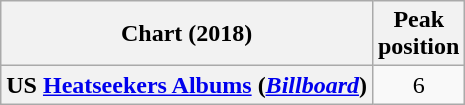<table class="wikitable plainrowheaders" style="text-align:center">
<tr>
<th scope="col">Chart (2018)</th>
<th scope="col">Peak<br>position</th>
</tr>
<tr>
<th scope="row">US <a href='#'>Heatseekers Albums</a> (<em><a href='#'>Billboard</a></em>)</th>
<td>6</td>
</tr>
</table>
